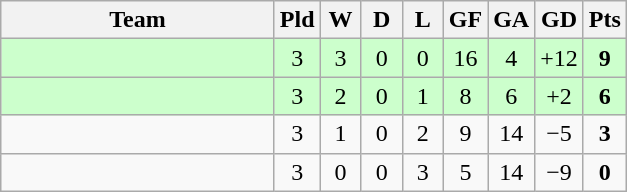<table class="wikitable" style="text-align: center;">
<tr>
<th width="175">Team</th>
<th width="20">Pld</th>
<th width="20">W</th>
<th width="20">D</th>
<th width="20">L</th>
<th width="20">GF</th>
<th width="20">GA</th>
<th width="20">GD</th>
<th width="20">Pts</th>
</tr>
<tr bgcolor="#ccffcc">
<td align="left"></td>
<td>3</td>
<td>3</td>
<td>0</td>
<td>0</td>
<td>16</td>
<td>4</td>
<td>+12</td>
<td><strong>9</strong></td>
</tr>
<tr bgcolor="#ccffcc">
<td align="left"></td>
<td>3</td>
<td>2</td>
<td>0</td>
<td>1</td>
<td>8</td>
<td>6</td>
<td>+2</td>
<td><strong>6</strong></td>
</tr>
<tr>
<td align="left"></td>
<td>3</td>
<td>1</td>
<td>0</td>
<td>2</td>
<td>9</td>
<td>14</td>
<td>−5</td>
<td><strong>3</strong></td>
</tr>
<tr>
<td align="left"></td>
<td>3</td>
<td>0</td>
<td>0</td>
<td>3</td>
<td>5</td>
<td>14</td>
<td>−9</td>
<td><strong>0</strong></td>
</tr>
</table>
